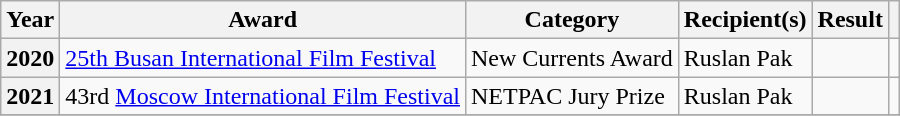<table class="wikitable plainrowheaders sortable">
<tr>
<th scope="col">Year</th>
<th scope="col">Award</th>
<th scope="col">Category</th>
<th scope="col">Recipient(s)</th>
<th scope="col">Result</th>
<th scope="col" class="unsortable"></th>
</tr>
<tr>
<th>2020</th>
<td><a href='#'>25th Busan International Film Festival</a></td>
<td>New Currents Award</td>
<td>Ruslan Pak</td>
<td></td>
<td></td>
</tr>
<tr>
<th>2021</th>
<td>43rd <a href='#'>Moscow International Film Festival</a></td>
<td>NETPAC Jury Prize</td>
<td>Ruslan Pak</td>
<td></td>
<td></td>
</tr>
<tr>
</tr>
</table>
